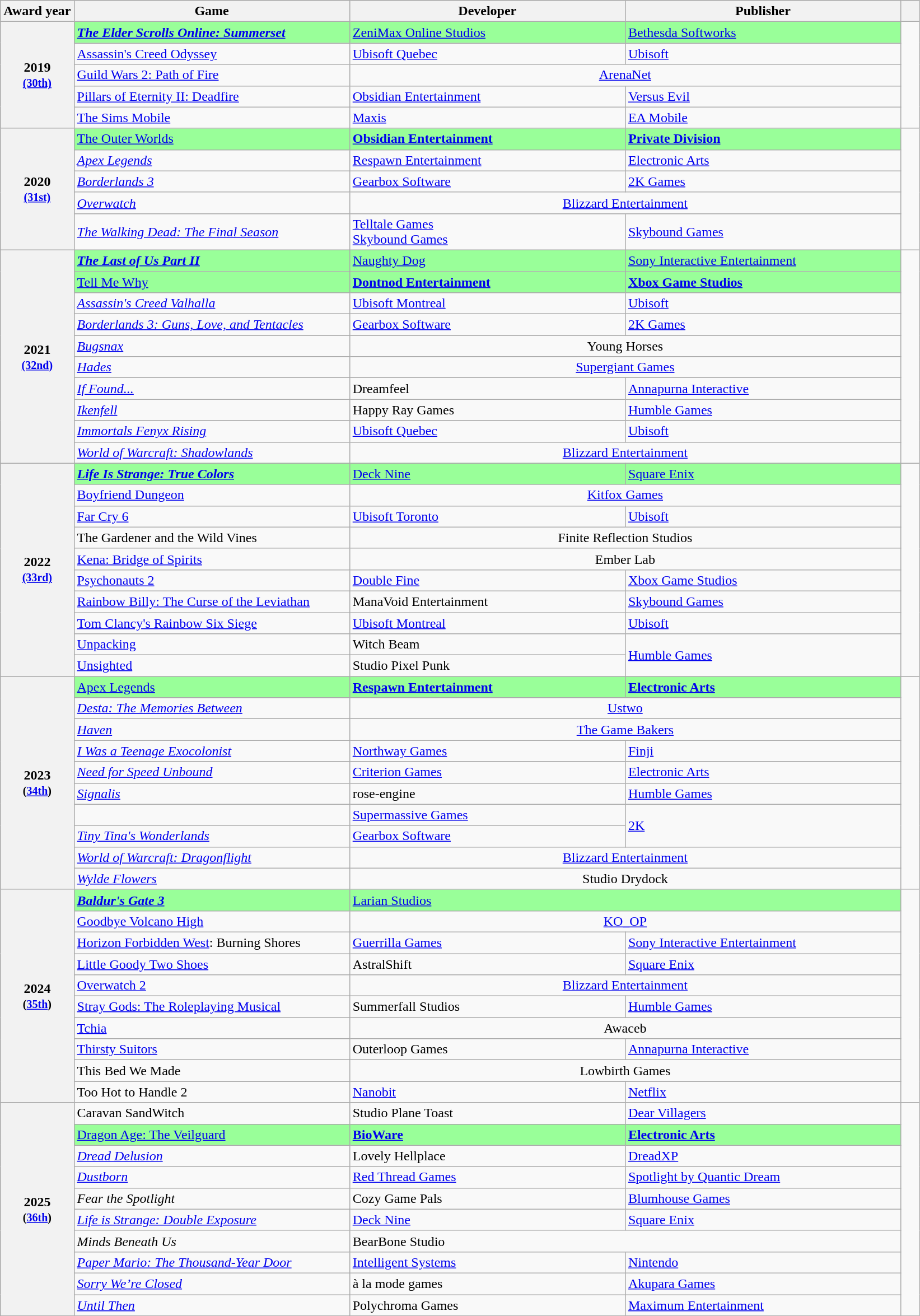<table class="wikitable sortable">
<tr>
<th scope="col" style="width:8%">Award year</th>
<th scope="col" style="width:30%">Game</th>
<th scope="col" style="width:30%">Developer</th>
<th scope="col" style="width:30%">Publisher</th>
<th scope="col" style="width:2%" class="unsortable"></th>
</tr>
<tr>
<th scope="rowgroup" rowspan="5" style="text-align:center">2019<br><small><a href='#'>(30th)</a> </small></th>
<td style="background:#99ff99;"><strong><em><a href='#'>The Elder Scrolls Online: Summerset</a><em> <strong></td>
<td style="background:#99ff99;"></strong><a href='#'>ZeniMax Online Studios</a><strong></td>
<td style="background:#99ff99;"></strong><a href='#'>Bethesda Softworks</a><strong></td>
<td rowspan="5" align=center><br><br></td>
</tr>
<tr>
<td></em><a href='#'>Assassin's Creed Odyssey</a><em></td>
<td><a href='#'>Ubisoft Quebec</a></td>
<td><a href='#'>Ubisoft</a></td>
</tr>
<tr>
<td></em><a href='#'>Guild Wars 2: Path of Fire</a><em></td>
<td colspan="2" align=center><a href='#'>ArenaNet</a></td>
</tr>
<tr>
<td></em><a href='#'>Pillars of Eternity II: Deadfire</a><em></td>
<td><a href='#'>Obsidian Entertainment</a></td>
<td><a href='#'>Versus Evil</a></td>
</tr>
<tr>
<td></em><a href='#'>The Sims Mobile</a><em></td>
<td><a href='#'>Maxis</a></td>
<td><a href='#'>EA Mobile</a></td>
</tr>
<tr>
<th scope="rowgroup" rowspan="5" style="text-align:center">2020<br><small><a href='#'>(31st)</a> </small></th>
<td style="background:#99ff99;"></em></strong><a href='#'>The Outer Worlds</a></em> </strong></td>
<td style="background:#99ff99;"><strong><a href='#'>Obsidian Entertainment</a></strong></td>
<td style="background:#99ff99;"><strong><a href='#'>Private Division</a></strong></td>
<td rowspan="5" align=center><br></td>
</tr>
<tr>
<td><em><a href='#'>Apex Legends</a></em></td>
<td><a href='#'>Respawn Entertainment</a></td>
<td><a href='#'>Electronic Arts</a></td>
</tr>
<tr>
<td><em><a href='#'>Borderlands 3</a></em></td>
<td><a href='#'>Gearbox Software</a></td>
<td><a href='#'>2K Games</a></td>
</tr>
<tr>
<td><em><a href='#'>Overwatch</a></em></td>
<td colspan="2" style="text-align:center"><a href='#'>Blizzard Entertainment</a></td>
</tr>
<tr>
<td><em><a href='#'>The Walking Dead: The Final Season</a></em></td>
<td><a href='#'>Telltale Games</a><br><a href='#'>Skybound Games</a></td>
<td><a href='#'>Skybound Games</a></td>
</tr>
<tr>
<th scope="rowgroup" rowspan="10" style="text-align:center">2021<br><small><a href='#'>(32nd)</a> </small></th>
<td style="background:#99ff99;"><strong><em><a href='#'>The Last of Us Part II</a><em> <strong></td>
<td style="background:#99ff99;"></strong><a href='#'>Naughty Dog</a><strong></td>
<td style="background:#99ff99;"></strong><a href='#'>Sony Interactive Entertainment</a><strong></td>
<td rowspan="10" align=center><br></td>
</tr>
<tr>
<td style="background:#99ff99;"></em></strong><a href='#'>Tell Me Why</a></em> </strong></td>
<td style="background:#99ff99;"><strong><a href='#'>Dontnod Entertainment</a></strong></td>
<td style="background:#99ff99;"><strong><a href='#'>Xbox Game Studios</a></strong></td>
</tr>
<tr>
<td><em><a href='#'>Assassin's Creed Valhalla</a></em></td>
<td><a href='#'>Ubisoft Montreal</a></td>
<td><a href='#'>Ubisoft</a></td>
</tr>
<tr>
<td><em><a href='#'>Borderlands 3: Guns, Love, and Tentacles</a></em></td>
<td><a href='#'>Gearbox Software</a></td>
<td><a href='#'>2K Games</a></td>
</tr>
<tr>
<td><em><a href='#'>Bugsnax</a></em></td>
<td colspan="2" style="text-align:center">Young Horses</td>
</tr>
<tr>
<td><em><a href='#'>Hades</a></em></td>
<td colspan="2" style="text-align:center"><a href='#'>Supergiant Games</a></td>
</tr>
<tr>
<td><em><a href='#'>If Found...</a></em></td>
<td>Dreamfeel</td>
<td><a href='#'>Annapurna Interactive</a></td>
</tr>
<tr>
<td><em><a href='#'>Ikenfell</a></em></td>
<td>Happy Ray Games</td>
<td><a href='#'>Humble Games</a></td>
</tr>
<tr>
<td><em><a href='#'>Immortals Fenyx Rising</a></em></td>
<td><a href='#'>Ubisoft Quebec</a></td>
<td><a href='#'>Ubisoft</a></td>
</tr>
<tr>
<td><em><a href='#'>World of Warcraft: Shadowlands</a></em></td>
<td colspan="2" style="text-align:center"><a href='#'>Blizzard Entertainment</a></td>
</tr>
<tr>
<th scope="rowgroup" rowspan="10" style="text-align:center">2022<br><small><a href='#'>(33rd)</a> </small></th>
<td style="background:#99ff99;"><strong><em><a href='#'>Life Is Strange: True Colors</a><em> <strong></td>
<td style="background:#99ff99;"></strong><a href='#'>Deck Nine</a><strong></td>
<td style="background:#99ff99;"></strong><a href='#'>Square Enix</a><strong></td>
<td rowspan="10" align=center><br></td>
</tr>
<tr>
<td></em><a href='#'>Boyfriend Dungeon</a><em></td>
<td colspan="2" style="text-align:center"><a href='#'>Kitfox Games</a></td>
</tr>
<tr>
<td></em><a href='#'>Far Cry 6</a><em></td>
<td><a href='#'>Ubisoft Toronto</a></td>
<td><a href='#'>Ubisoft</a></td>
</tr>
<tr>
<td></em>The Gardener and the Wild Vines<em></td>
<td colspan="2" style="text-align:center">Finite Reflection Studios</td>
</tr>
<tr>
<td></em><a href='#'>Kena: Bridge of Spirits</a><em></td>
<td colspan="2" style="text-align:center">Ember Lab</td>
</tr>
<tr>
<td></em><a href='#'>Psychonauts 2</a><em></td>
<td><a href='#'>Double Fine</a></td>
<td><a href='#'>Xbox Game Studios</a></td>
</tr>
<tr>
<td></em><a href='#'>Rainbow Billy: The Curse of the Leviathan</a><em></td>
<td>ManaVoid Entertainment</td>
<td><a href='#'>Skybound Games</a></td>
</tr>
<tr>
<td></em><a href='#'>Tom Clancy's Rainbow Six Siege</a><em></td>
<td><a href='#'>Ubisoft Montreal</a></td>
<td><a href='#'>Ubisoft</a></td>
</tr>
<tr>
<td></em><a href='#'>Unpacking</a><em></td>
<td>Witch Beam</td>
<td rowspan=2><a href='#'>Humble Games</a></td>
</tr>
<tr>
<td></em><a href='#'>Unsighted</a><em></td>
<td>Studio Pixel Punk</td>
</tr>
<tr>
<th rowspan="10" scope="rowgroup" style="text-align:center">2023<br><small>(<a href='#'>34th</a>)</small></th>
<td style="background:#99ff99;"></em></strong><a href='#'>Apex Legends</a></em> </strong></td>
<td style="background:#99ff99;"><strong><a href='#'>Respawn Entertainment</a></strong></td>
<td style="background:#99ff99;"><strong><a href='#'>Electronic Arts</a></strong></td>
<td rowspan="10" align="center"><br></td>
</tr>
<tr>
<td><em><a href='#'>Desta: The Memories Between</a></em></td>
<td colspan="2" style="text-align:center"><a href='#'>Ustwo</a></td>
</tr>
<tr>
<td><em><a href='#'>Haven</a></em></td>
<td colspan="2" style="text-align:center"><a href='#'>The Game Bakers</a></td>
</tr>
<tr>
<td><em><a href='#'>I Was a Teenage Exocolonist</a></em></td>
<td><a href='#'>Northway Games</a></td>
<td><a href='#'>Finji</a></td>
</tr>
<tr>
<td><em><a href='#'>Need for Speed Unbound</a></em></td>
<td><a href='#'>Criterion Games</a></td>
<td><a href='#'>Electronic Arts</a></td>
</tr>
<tr>
<td><em><a href='#'>Signalis</a></em></td>
<td>rose-engine</td>
<td><a href='#'>Humble Games</a></td>
</tr>
<tr>
<td><em></em></td>
<td><a href='#'>Supermassive Games</a></td>
<td rowspan=2><a href='#'>2K</a></td>
</tr>
<tr>
<td><em><a href='#'>Tiny Tina's Wonderlands</a></em></td>
<td><a href='#'>Gearbox Software</a></td>
</tr>
<tr>
<td><em><a href='#'>World of Warcraft: Dragonflight</a></em></td>
<td colspan="2" style="text-align:center"><a href='#'>Blizzard Entertainment</a></td>
</tr>
<tr>
<td><em><a href='#'>Wylde Flowers</a></em></td>
<td colspan="2" style="text-align:center">Studio Drydock</td>
</tr>
<tr>
<th rowspan="10" scope="rowgroup" style="text-align:center">2024<br><small>(<a href='#'>35th</a>)</small></th>
<td style="background:#99ff99;"><strong><em><a href='#'>Baldur's Gate 3</a><em> <strong></td>
<td style="background:#99ff99;" colspan=2></strong><a href='#'>Larian Studios</a><strong></td>
<td rowspan="10" align="center"></td>
</tr>
<tr>
<td></em><a href='#'>Goodbye Volcano High</a><em></td>
<td colspan="2" style="text-align:center"><a href='#'>KO_OP</a></td>
</tr>
<tr>
<td></em><a href='#'>Horizon Forbidden West</a>: Burning Shores<em></td>
<td><a href='#'>Guerrilla Games</a></td>
<td><a href='#'>Sony Interactive Entertainment</a></td>
</tr>
<tr>
<td></em><a href='#'>Little Goody Two Shoes</a><em></td>
<td>AstralShift</td>
<td><a href='#'>Square Enix</a></td>
</tr>
<tr>
<td></em><a href='#'>Overwatch 2</a><em></td>
<td colspan="2" style="text-align:center"><a href='#'>Blizzard Entertainment</a></td>
</tr>
<tr>
<td></em><a href='#'>Stray Gods: The Roleplaying Musical</a><em></td>
<td>Summerfall Studios</td>
<td><a href='#'>Humble Games</a></td>
</tr>
<tr>
<td></em><a href='#'>Tchia</a><em></td>
<td colspan="2" style="text-align:center">Awaceb</td>
</tr>
<tr>
<td></em><a href='#'>Thirsty Suitors</a><em></td>
<td>Outerloop Games</td>
<td><a href='#'>Annapurna Interactive</a></td>
</tr>
<tr>
<td></em>This Bed We Made<em></td>
<td colspan="2" style="text-align:center">Lowbirth Games</td>
</tr>
<tr>
<td></em>Too Hot to Handle 2<em></td>
<td><a href='#'>Nanobit</a></td>
<td><a href='#'>Netflix</a></td>
</tr>
<tr>
<th rowspan="10">2025<br><small>(<a href='#'>36th</a>)</small></th>
<td></em>Caravan SandWitch<em></td>
<td>Studio Plane Toast</td>
<td><a href='#'>Dear Villagers</a></td>
<td rowspan="10"></td>
</tr>
<tr>
<td style="background:#99ff99;"></em></strong><a href='#'>Dragon Age: The Veilguard</a></em> </strong></td>
<td style="background:#99ff99;"><strong><a href='#'>BioWare</a></strong></td>
<td style="background:#99ff99;"><strong><a href='#'>Electronic Arts</a></strong></td>
</tr>
<tr>
<td><em><a href='#'>Dread Delusion</a></em></td>
<td>Lovely Hellplace</td>
<td><a href='#'>DreadXP</a></td>
</tr>
<tr>
<td><em><a href='#'>Dustborn</a></em></td>
<td><a href='#'>Red Thread Games</a></td>
<td><a href='#'>Spotlight by Quantic Dream</a></td>
</tr>
<tr>
<td><em>Fear the Spotlight</em></td>
<td>Cozy Game Pals</td>
<td><a href='#'>Blumhouse Games</a></td>
</tr>
<tr>
<td><em><a href='#'>Life is Strange: Double Exposure</a></em></td>
<td><a href='#'>Deck Nine</a></td>
<td><a href='#'>Square Enix</a></td>
</tr>
<tr>
<td><em>Minds Beneath Us</em></td>
<td colspan="2">BearBone Studio</td>
</tr>
<tr>
<td><em><a href='#'>Paper Mario: The Thousand-Year Door</a></em></td>
<td><a href='#'>Intelligent Systems</a></td>
<td><a href='#'>Nintendo</a></td>
</tr>
<tr>
<td><em><a href='#'>Sorry We’re Closed</a></em></td>
<td>à la mode games</td>
<td><a href='#'>Akupara Games</a></td>
</tr>
<tr>
<td><em><a href='#'>Until Then</a></em></td>
<td>Polychroma Games</td>
<td><a href='#'>Maximum Entertainment</a></td>
</tr>
</table>
